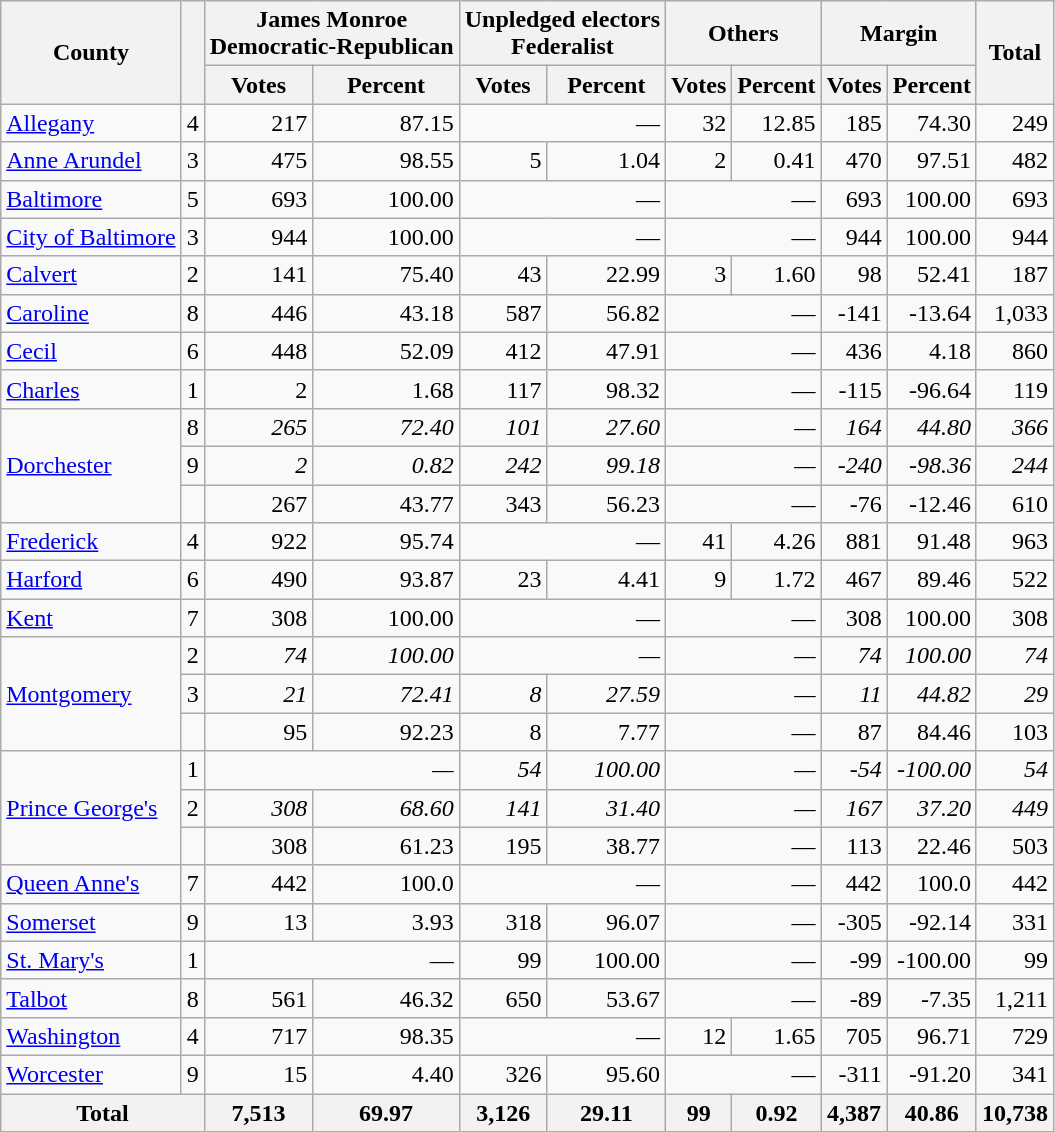<table class="wikitable sortable">
<tr>
<th rowspan=2>County</th>
<th rowspan=2></th>
<th colspan=2>James Monroe<br>Democratic-Republican</th>
<th colspan=2>Unpledged electors<br>Federalist</th>
<th colspan=2>Others</th>
<th colspan=2>Margin</th>
<th rowspan=2>Total</th>
</tr>
<tr>
<th>Votes</th>
<th>Percent</th>
<th>Votes</th>
<th>Percent</th>
<th>Votes</th>
<th>Percent</th>
<th>Votes</th>
<th>Percent</th>
</tr>
<tr>
<td><a href='#'>Allegany</a></td>
<td>4</td>
<td align=right>217</td>
<td align=right>87.15</td>
<td align=right colspan=2>—</td>
<td align=right>32</td>
<td align=right>12.85</td>
<td align=right>185</td>
<td align=right>74.30</td>
<td align=right>249</td>
</tr>
<tr>
<td><a href='#'>Anne Arundel</a></td>
<td>3</td>
<td align=right>475</td>
<td align=right>98.55</td>
<td align=right>5</td>
<td align=right>1.04</td>
<td align=right>2</td>
<td align=right>0.41</td>
<td align=right>470</td>
<td align=right>97.51</td>
<td align=right>482</td>
</tr>
<tr>
<td><a href='#'>Baltimore</a></td>
<td>5</td>
<td align=right>693</td>
<td align=right>100.00</td>
<td align=right colspan=2>—</td>
<td align=right colspan=2>—</td>
<td align=right>693</td>
<td align=right>100.00</td>
<td align=right>693</td>
</tr>
<tr>
<td><a href='#'>City of Baltimore</a></td>
<td>3</td>
<td align=right>944</td>
<td align=right>100.00</td>
<td align=right colspan=2>—</td>
<td align=right colspan=2>—</td>
<td align=right>944</td>
<td align=right>100.00</td>
<td align=right>944</td>
</tr>
<tr>
<td><a href='#'>Calvert</a></td>
<td>2</td>
<td align=right>141</td>
<td align=right>75.40</td>
<td align=right>43</td>
<td align=right>22.99</td>
<td align=right>3</td>
<td align=right>1.60</td>
<td align=right>98</td>
<td align=right>52.41</td>
<td align=right>187</td>
</tr>
<tr>
<td><a href='#'>Caroline</a></td>
<td>8</td>
<td align=right>446</td>
<td align=right>43.18</td>
<td align=right>587</td>
<td align=right>56.82</td>
<td align=right colspan=2>—</td>
<td align=right>-141</td>
<td align=right>-13.64</td>
<td align=right>1,033</td>
</tr>
<tr>
<td><a href='#'>Cecil</a></td>
<td>6</td>
<td align=right>448</td>
<td align=right>52.09</td>
<td align=right>412</td>
<td align=right>47.91</td>
<td align=right colspan=2>—</td>
<td align=right>436</td>
<td align=right>4.18</td>
<td align=right>860</td>
</tr>
<tr>
<td><a href='#'>Charles</a></td>
<td>1</td>
<td align=right>2</td>
<td align=right>1.68</td>
<td align=right>117</td>
<td align=right>98.32</td>
<td align=right colspan=2>—</td>
<td align=right>-115</td>
<td align=right>-96.64</td>
<td align=right>119</td>
</tr>
<tr>
<td rowspan=3 ><a href='#'>Dorchester</a></td>
<td>8</td>
<td align=right><em>265</em></td>
<td align=right><em>72.40</em></td>
<td align=right><em>101</em></td>
<td align=right><em>27.60</em></td>
<td align=right colspan=2><em>—</em></td>
<td align=right><em>164</em></td>
<td align=right><em>44.80</em></td>
<td align=right><em>366</em></td>
</tr>
<tr>
<td>9</td>
<td align=right><em>2</em></td>
<td align=right><em>0.82</em></td>
<td align=right><em>242</em></td>
<td align=right><em>99.18</em></td>
<td align=right colspan=2><em>—</em></td>
<td align=right><em>-240</em></td>
<td align=right><em>-98.36</em></td>
<td align=right><em>244</em></td>
</tr>
<tr>
<td></td>
<td align=right>267</td>
<td align=right>43.77</td>
<td align=right>343</td>
<td align=right>56.23</td>
<td align=right colspan=2>—</td>
<td align=right>-76</td>
<td align=right>-12.46</td>
<td align=right>610</td>
</tr>
<tr>
<td><a href='#'>Frederick</a></td>
<td>4</td>
<td align=right>922</td>
<td align=right>95.74</td>
<td align=right colspan=2>—</td>
<td align=right>41</td>
<td align=right>4.26</td>
<td align=right>881</td>
<td align=right>91.48</td>
<td align=right>963</td>
</tr>
<tr>
<td><a href='#'>Harford</a></td>
<td>6</td>
<td align=right>490</td>
<td align=right>93.87</td>
<td align=right>23</td>
<td align=right>4.41</td>
<td align=right>9</td>
<td align=right>1.72</td>
<td align=right>467</td>
<td align=right>89.46</td>
<td align=right>522</td>
</tr>
<tr>
<td><a href='#'>Kent</a></td>
<td>7</td>
<td align=right>308</td>
<td align=right>100.00</td>
<td align=right colspan=2>—</td>
<td align=right colspan=2>—</td>
<td align=right>308</td>
<td align=right>100.00</td>
<td align=right>308</td>
</tr>
<tr>
<td rowspan=3><a href='#'>Montgomery</a></td>
<td>2</td>
<td align=right><em>74</em></td>
<td align=right><em>100.00</em></td>
<td align=right colspan=2><em>—</em></td>
<td align=right colspan=2><em>—</em></td>
<td align=right><em>74</em></td>
<td align=right><em>100.00</em></td>
<td align=right><em>74</em></td>
</tr>
<tr>
<td>3</td>
<td align=right><em>21</em></td>
<td align=right><em>72.41</em></td>
<td align=right><em>8</em></td>
<td align=right><em>27.59</em></td>
<td align=right colspan=2><em>—</em></td>
<td align=right><em>11</em></td>
<td align=right><em>44.82</em></td>
<td align=right><em>29</em></td>
</tr>
<tr>
<td></td>
<td align=right>95</td>
<td align=right>92.23</td>
<td align=right>8</td>
<td align=right>7.77</td>
<td align=right colspan=2>—</td>
<td align=right>87</td>
<td align=right>84.46</td>
<td align=right>103</td>
</tr>
<tr>
<td rowspan=3 ><a href='#'>Prince George's</a></td>
<td>1</td>
<td align=right colspan=2><em>—</em></td>
<td align=right><em>54</em></td>
<td align=right><em>100.00</em></td>
<td align=right colspan=2><em>—</em></td>
<td align=right><em>-54</em></td>
<td align=right><em>-100.00</em></td>
<td align=right><em>54</em></td>
</tr>
<tr>
<td>2</td>
<td align=right><em>308</em></td>
<td align=right><em>68.60</em></td>
<td align=right><em>141</em></td>
<td align=right><em>31.40</em></td>
<td align=right colspan=2><em>—</em></td>
<td align=right><em>167</em></td>
<td align=right><em>37.20</em></td>
<td align=right><em>449</em></td>
</tr>
<tr>
<td></td>
<td align=right>308</td>
<td align=right>61.23</td>
<td align=right>195</td>
<td align=right>38.77</td>
<td align=right colspan=2>—</td>
<td align=right>113</td>
<td align=right>22.46</td>
<td align=right>503</td>
</tr>
<tr>
<td><a href='#'>Queen Anne's</a></td>
<td>7</td>
<td align=right>442</td>
<td align=right>100.0</td>
<td align=right colspan=2>—</td>
<td align=right colspan=2>—</td>
<td align=right>442</td>
<td align=right>100.0</td>
<td align=right>442</td>
</tr>
<tr>
<td><a href='#'>Somerset</a></td>
<td>9</td>
<td align=right>13</td>
<td align=right>3.93</td>
<td align=right>318</td>
<td align=right>96.07</td>
<td align=right colspan=2>—</td>
<td align=right>-305</td>
<td align=right>-92.14</td>
<td align=right>331</td>
</tr>
<tr>
<td><a href='#'>St. Mary's</a></td>
<td>1</td>
<td align=right colspan=2>—</td>
<td align=right>99</td>
<td align=right>100.00</td>
<td align=right colspan=2>—</td>
<td align=right>-99</td>
<td align=right>-100.00</td>
<td align=right>99</td>
</tr>
<tr>
<td><a href='#'>Talbot</a></td>
<td>8</td>
<td align=right>561</td>
<td align=right>46.32</td>
<td align=right>650</td>
<td align=right>53.67</td>
<td align=right colspan=2>—</td>
<td align=right>-89</td>
<td align=right>-7.35</td>
<td align=right>1,211</td>
</tr>
<tr>
<td><a href='#'>Washington</a></td>
<td>4</td>
<td align=right>717</td>
<td align=right>98.35</td>
<td align=right colspan=2>—</td>
<td align=right>12</td>
<td align=right>1.65</td>
<td align=right>705</td>
<td align=right>96.71</td>
<td align=right>729</td>
</tr>
<tr>
<td><a href='#'>Worcester</a></td>
<td>9</td>
<td align=right>15</td>
<td align=right>4.40</td>
<td align=right>326</td>
<td align=right>95.60</td>
<td align=right colspan=2>—</td>
<td align=right>-311</td>
<td align=right>-91.20</td>
<td align=right>341</td>
</tr>
<tr>
<th colspan=2>Total</th>
<th>7,513</th>
<th>69.97</th>
<th>3,126</th>
<th>29.11</th>
<th>99</th>
<th>0.92</th>
<th>4,387</th>
<th>40.86</th>
<th>10,738</th>
</tr>
</table>
